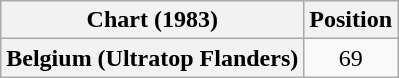<table class="wikitable plainrowheaders" style="text-align:center">
<tr>
<th scope="col">Chart (1983)</th>
<th scope="col">Position</th>
</tr>
<tr>
<th scope="row">Belgium (Ultratop Flanders)</th>
<td>69</td>
</tr>
</table>
